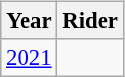<table class="wikitable"  style="font-size:95%; float:left;">
<tr>
<th>Year</th>
<th>Rider</th>
</tr>
<tr>
<td><a href='#'>2021</a></td>
<td></td>
</tr>
</table>
